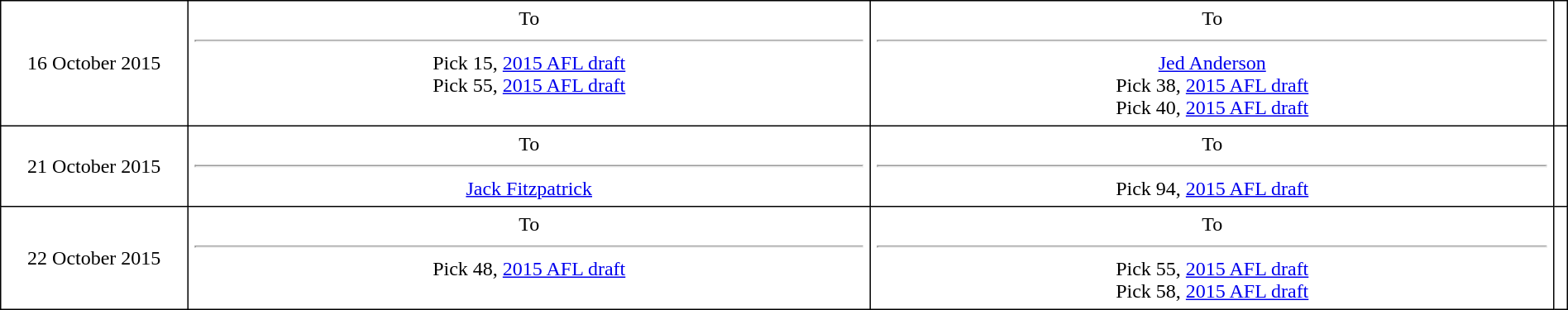<table border=1 style="border-collapse:collapse; text-align: center; width: 100%" bordercolor="#000000"  cellpadding="5">
<tr>
<td style="width:12%">16 October 2015</td>
<td style="width:44%; vertical-align:top;">To <strong></strong><hr>Pick 15, <a href='#'>2015 AFL draft</a><br>Pick 55, <a href='#'>2015 AFL draft</a></td>
<td style="width:44%; vertical-align:top;">To <strong></strong><hr><a href='#'>Jed Anderson</a><br>Pick 38, <a href='#'>2015 AFL draft</a><br>Pick 40, <a href='#'>2015 AFL draft</a></td>
<td></td>
</tr>
<tr>
<td style="width:12%">21 October 2015</td>
<td style="width:44%; vertical-align:top;">To <strong></strong><hr><a href='#'>Jack Fitzpatrick</a></td>
<td style="width:44%; vertical-align:top;">To <strong></strong><hr>Pick 94, <a href='#'>2015 AFL draft</a></td>
<td></td>
</tr>
<tr>
<td style="width:12%">22 October 2015</td>
<td style="width:44%; vertical-align:top;">To <strong></strong><hr>Pick 48, <a href='#'>2015 AFL draft</a></td>
<td style="width:44%; vertical-align:top;">To <strong></strong><hr>Pick 55, <a href='#'>2015 AFL draft</a><br>Pick 58, <a href='#'>2015 AFL draft</a></td>
<td></td>
</tr>
</table>
